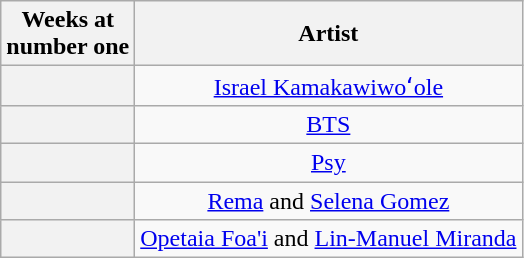<table class="wikitable plainrowheaders" style="text-align: center">
<tr>
<th scope="col">Weeks at<br>number one</th>
<th scope="col">Artist</th>
</tr>
<tr>
<th scope="row"></th>
<td><a href='#'>Israel Kamakawiwoʻole</a></td>
</tr>
<tr>
<th scope="row"></th>
<td><a href='#'>BTS</a></td>
</tr>
<tr>
<th scope="row"></th>
<td><a href='#'>Psy</a></td>
</tr>
<tr>
<th scope="row"></th>
<td><a href='#'>Rema</a> and <a href='#'>Selena Gomez</a></td>
</tr>
<tr>
<th scope="row"></th>
<td><a href='#'>Opetaia Foa'i</a> and <a href='#'>Lin-Manuel Miranda</a></td>
</tr>
</table>
